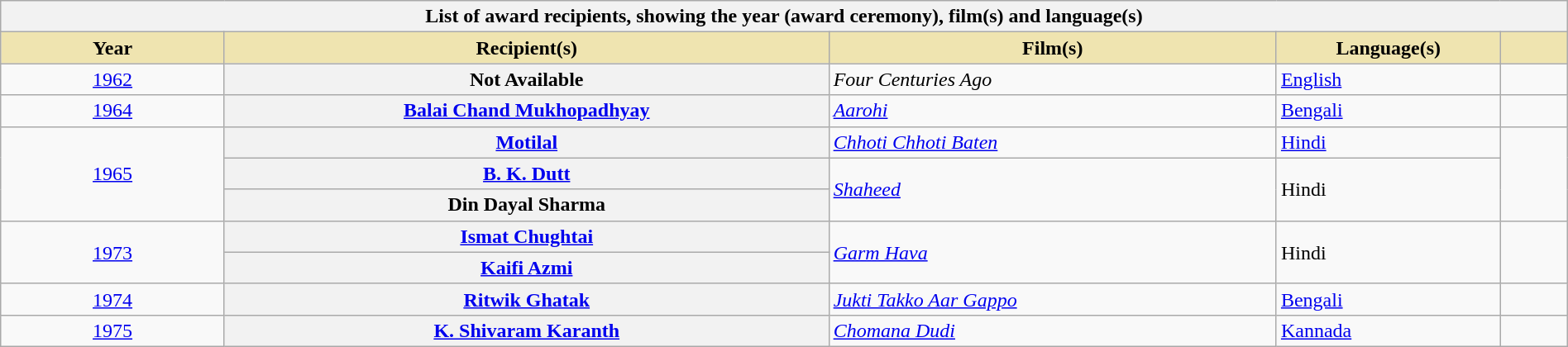<table class="wikitable sortable plainrowheaders" style="width:100%">
<tr>
<th colspan="5">List of award recipients, showing the year (award ceremony), film(s) and language(s)</th>
</tr>
<tr>
<th scope="col" style="background-color:#EFE4B0;width:10%;">Year</th>
<th scope="col" style="background-color:#EFE4B0;width:27%;">Recipient(s)</th>
<th scope="col" style="background-color:#EFE4B0;width:20%;">Film(s)</th>
<th scope="col" style="background-color:#EFE4B0;width:10%;">Language(s)</th>
<th scope="col" style="background-color:#EFE4B0;width:3%;" class="unsortable"></th>
</tr>
<tr>
<td align="center"><a href='#'>1962<br></a></td>
<th scope="row">Not Available</th>
<td><em>Four Centuries Ago</em></td>
<td><a href='#'>English</a></td>
<td align="center"></td>
</tr>
<tr>
<td align="center"><a href='#'>1964<br></a></td>
<th scope="row"><a href='#'>Balai Chand Mukhopadhyay</a></th>
<td><em><a href='#'>Aarohi</a></em></td>
<td><a href='#'>Bengali</a></td>
<td align="center"></td>
</tr>
<tr>
<td align="center" rowspan="3"><a href='#'>1965<br></a></td>
<th scope="row"><a href='#'>Motilal</a></th>
<td><em><a href='#'>Chhoti Chhoti Baten</a></em></td>
<td><a href='#'>Hindi</a></td>
<td align="center" rowspan="3"></td>
</tr>
<tr>
<th scope="row"><a href='#'>B. K. Dutt</a></th>
<td rowspan="2"><em><a href='#'>Shaheed</a></em></td>
<td rowspan="2">Hindi</td>
</tr>
<tr>
<th scope="row">Din Dayal Sharma</th>
</tr>
<tr>
<td align="center" rowspan="2"><a href='#'>1973<br></a></td>
<th scope="row"><a href='#'>Ismat Chughtai</a></th>
<td rowspan="2"><em><a href='#'>Garm Hava</a></em></td>
<td rowspan="2">Hindi</td>
<td align="center" rowspan="2"></td>
</tr>
<tr>
<th scope="row"><a href='#'>Kaifi Azmi</a></th>
</tr>
<tr>
<td align="center"><a href='#'>1974<br></a></td>
<th scope="row"><a href='#'>Ritwik Ghatak</a></th>
<td><em><a href='#'>Jukti Takko Aar Gappo</a></em></td>
<td><a href='#'>Bengali</a></td>
<td align="center"></td>
</tr>
<tr>
<td align="center"><a href='#'>1975<br></a></td>
<th scope="row"><a href='#'>K. Shivaram Karanth</a></th>
<td><em><a href='#'>Chomana Dudi</a></em></td>
<td><a href='#'>Kannada</a></td>
<td align="center"></td>
</tr>
</table>
